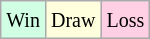<table class="wikitable">
<tr>
<td style="background:#d0ffe3;"><small>Win</small></td>
<td style="background:#ffffdd;"><small>Draw</small></td>
<td style="background:#ffd0e3;"><small>Loss</small></td>
</tr>
</table>
